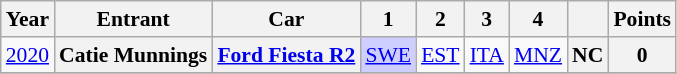<table class="wikitable" style="text-align:center; font-size:90%">
<tr>
<th>Year</th>
<th>Entrant</th>
<th>Car</th>
<th>1</th>
<th>2</th>
<th>3</th>
<th>4</th>
<th></th>
<th>Points</th>
</tr>
<tr>
<td><a href='#'>2020</a></td>
<th>Catie Munnings</th>
<th><a href='#'>Ford Fiesta R2</a></th>
<td style="background:#CFCFFF"><a href='#'>SWE</a><br></td>
<td><a href='#'>EST</a></td>
<td><a href='#'>ITA</a></td>
<td><a href='#'>MNZ</a></td>
<th>NC</th>
<th>0</th>
</tr>
<tr>
</tr>
</table>
